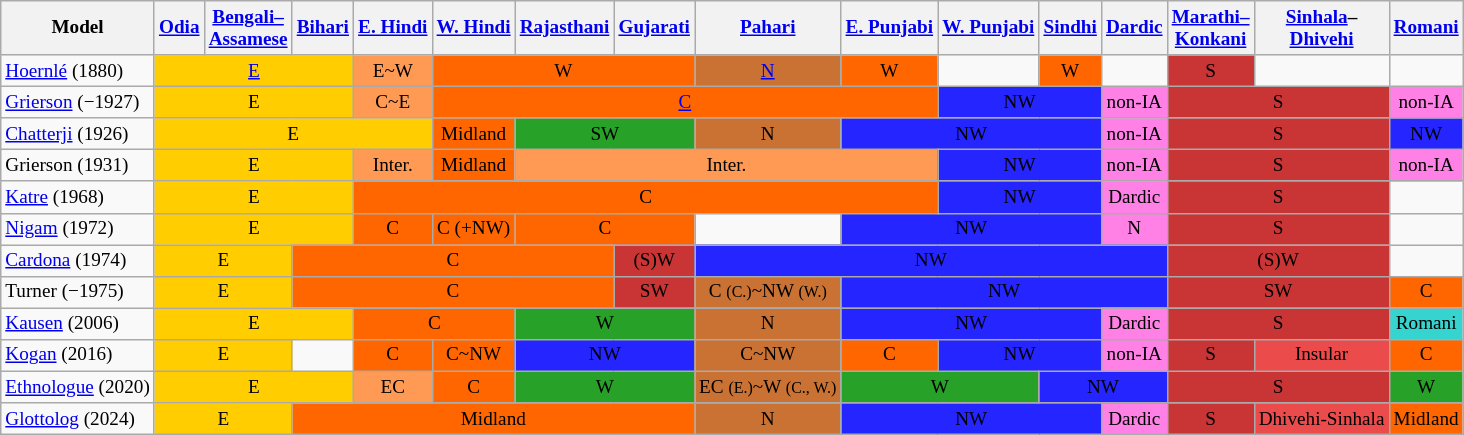<table class="wikitable" style="margin-left: auto; margin-right: auto; border: none; text-align: center; font-size: 80%;">
<tr>
<th>Model</th>
<th><a href='#'>Odia</a></th>
<th><a href='#'>Bengali–<br>Assamese</a></th>
<th><a href='#'>Bihari</a></th>
<th><a href='#'>E. Hindi</a></th>
<th><a href='#'>W. Hindi</a></th>
<th><a href='#'>Rajasthani</a></th>
<th><a href='#'>Gujarati</a></th>
<th><a href='#'>Pahari</a></th>
<th><a href='#'>E. Punjabi</a></th>
<th><a href='#'>W. Punjabi</a></th>
<th><a href='#'>Sindhi</a></th>
<th><a href='#'>Dardic</a></th>
<th><a href='#'>Marathi–<br>Konkani</a></th>
<th><a href='#'>Sinhala</a>–<br><a href='#'>Dhivehi</a></th>
<th><a href='#'>Romani</a></th>
</tr>
<tr>
<td style="text-align: left;"><a href='#'>Hoernlé</a> (1880)</td>
<td style="background:#ffcd00;" colspan="3"><a href='#'>E</a></td>
<td style="background:#ff9a54;">E~W</td>
<td style="background:#f60;" colspan="3">W</td>
<td style="background:#c97234;"><a href='#'>N</a></td>
<td style="background:#f60;">W</td>
<td></td>
<td style="background:#f60;">W</td>
<td></td>
<td style="background:#c93434;">S</td>
<td></td>
<td></td>
</tr>
<tr>
<td style="text-align: left;"><a href='#'>Grierson</a> (−1927)</td>
<td style="background:#ffcd00;" colspan="3">E</td>
<td style="background:#ff9a54;">C~E</td>
<td style="background:#f60;" colspan="5"><a href='#'>C</a></td>
<td style="background:#2525ff;" colspan="2">NW</td>
<td style="background:#ff81e6;">non-IA</td>
<td style="background:#c93434;" colspan="2">S</td>
<td style="background:#ff81e6;">non-IA</td>
</tr>
<tr>
<td style="text-align: left;"><a href='#'>Chatterji</a> (1926)</td>
<td style="background:#ffcd00;" colspan="4">E</td>
<td style="background:#f60;">Midland</td>
<td style="background:#28a128;" colspan="2">SW</td>
<td style="background:#c97234;">N</td>
<td style="background:#2525ff;" colspan="3">NW</td>
<td style="background:#ff81e6;">non-IA</td>
<td style="background:#c93434;" colspan="2">S</td>
<td style="background:#2525ff;">NW</td>
</tr>
<tr>
<td style="text-align: left;">Grierson (1931)</td>
<td style="background:#ffcd00;" colspan="3">E</td>
<td style="background:#ff9a54;">Inter.</td>
<td style="background:#f60;">Midland</td>
<td style="background:#ff9a54;" colspan="4">Inter.</td>
<td style="background:#2525ff;" colspan="2">NW</td>
<td style="background:#ff81e6;">non-IA</td>
<td style="background:#c93434;" colspan="2">S</td>
<td style="background:#ff81e6;">non-IA</td>
</tr>
<tr>
<td style="text-align: left;"><a href='#'>Katre</a> (1968)</td>
<td style="background:#ffcd00;" colspan="3">E</td>
<td style="background:#f60;" colspan="6">C</td>
<td style="background:#2525ff;" colspan="2">NW</td>
<td style="background:#ff81e6;">Dardic</td>
<td style="background:#c93434;" colspan="2">S</td>
<td></td>
</tr>
<tr>
<td style="text-align: left;"><a href='#'>Nigam</a> (1972)</td>
<td style="background:#ffcd00;" colspan="3">E</td>
<td style="background:#f60;">C</td>
<td style="background:#f60;">C (+NW)</td>
<td style="background:#f60;" colspan="2">C</td>
<td></td>
<td style="background:#2525ff;" colspan="3">NW</td>
<td style="background:#ff81e6;">N</td>
<td style="background:#c93434;" colspan="2">S</td>
<td></td>
</tr>
<tr>
<td style="text-align: left;"><a href='#'>Cardona</a> (1974)</td>
<td style="background:#ffcd00;" colspan="2">E</td>
<td style="background:#f60;" colspan="4">C</td>
<td style="background:#c93434;">(S)W</td>
<td style="background:#2525ff;" colspan="5">NW</td>
<td style="background:#c93434;" colspan="2">(S)W</td>
<td></td>
</tr>
<tr>
<td style="text-align: left;">Turner (−1975)</td>
<td style="background:#ffcd00;" colspan="2">E</td>
<td style="background:#f60;" colspan="4">C</td>
<td style="background:#c93434;">SW</td>
<td style="background:#c97234;">C <small>(C.)</small>~NW <small>(W.)</small></td>
<td style="background:#2525ff;" colspan="4">NW</td>
<td style="background:#c93434;" colspan="2">SW</td>
<td style="background:#f60;">C</td>
</tr>
<tr>
<td style="text-align: left;"><a href='#'>Kausen</a> (2006)</td>
<td style="background:#ffcd00;" colspan="3">E</td>
<td style="background:#f60;" colspan="2">C</td>
<td style="background:#28a128;" colspan="2">W</td>
<td style="background:#c97234;">N</td>
<td style="background:#2525ff;" colspan="3">NW</td>
<td style="background:#ff81e6;">Dardic</td>
<td style="background:#c93434;" colspan="2">S</td>
<td style="background:#35d4ce;">Romani</td>
</tr>
<tr>
<td style="text-align: left;"><a href='#'>Kogan</a> (2016)</td>
<td style="background:#ffcd00;" colspan="2">E</td>
<td></td>
<td style="background:#f60;">C</td>
<td style="background:#f60;">C~NW</td>
<td style="background:#2525ff;" colspan="2">NW</td>
<td style="background:#c97234;">C~NW</td>
<td style="background:#f60;">C</td>
<td style="background:#2525ff;" colspan="2">NW</td>
<td style="background:#ff81e6;">non-IA</td>
<td style="background:#c93434;">S</td>
<td style="background:#ec4b4b;">Insular</td>
<td style="background:#f60;">C</td>
</tr>
<tr>
<td style="text-align: left;"><a href='#'>Ethnologue</a> (2020)</td>
<td style="background:#ffcd00;" colspan="3">E</td>
<td style="background:#ff9a54;">EC</td>
<td style="background:#f60;">C</td>
<td style="background:#28a128;" colspan="2">W</td>
<td style="background:#c97234;">EC <small>(E.)</small>~W <small>(C., W.)</small></td>
<td style="background:#28a128;" colspan="2">W</td>
<td style="background:#2525ff;" colspan="2">NW</td>
<td style="background:#c93434;" colspan="2">S</td>
<td style="background:#28a128;">W</td>
</tr>
<tr>
<td style="text-align: left;"><a href='#'>Glottolog</a> (2024)</td>
<td style="background:#ffcd00;" colspan="2">E</td>
<td style="background:#f60;" colspan="5">Midland</td>
<td style="background:#c97234;">N</td>
<td style="background:#2525ff;" colspan="3">NW</td>
<td style="background:#ff81e6;">Dardic</td>
<td style="background:#c93434;">S</td>
<td style="background:#ec4b4b;">Dhivehi-Sinhala</td>
<td style="background:#f60;">Midland</td>
</tr>
</table>
